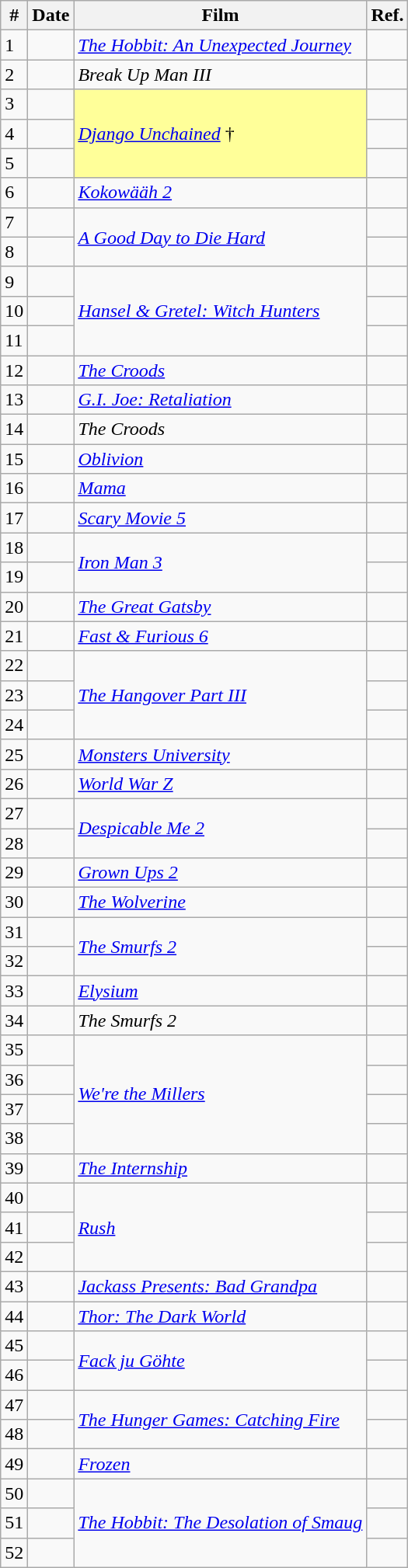<table class="wikitable sortable">
<tr>
<th>#</th>
<th>Date</th>
<th>Film</th>
<th>Ref.</th>
</tr>
<tr>
<td>1</td>
<td></td>
<td rowspan="1"><em><a href='#'>The Hobbit: An Unexpected Journey</a></em></td>
<td></td>
</tr>
<tr>
<td>2</td>
<td></td>
<td rowspan="1"><em>Break Up Man III</em></td>
<td></td>
</tr>
<tr>
<td>3</td>
<td></td>
<td rowspan="3" style="background-color:#FFFF99"><em><a href='#'>Django Unchained</a></em> †</td>
<td></td>
</tr>
<tr>
<td>4</td>
<td></td>
<td></td>
</tr>
<tr>
<td>5</td>
<td></td>
<td></td>
</tr>
<tr>
<td>6</td>
<td></td>
<td rowspan="1"><em><a href='#'>Kokowääh 2</a></em></td>
<td></td>
</tr>
<tr>
<td>7</td>
<td></td>
<td rowspan="2"><em><a href='#'>A Good Day to Die Hard</a></em></td>
<td></td>
</tr>
<tr>
<td>8</td>
<td></td>
<td></td>
</tr>
<tr>
<td>9</td>
<td></td>
<td rowspan="3"><em><a href='#'>Hansel & Gretel: Witch Hunters</a></em></td>
<td></td>
</tr>
<tr>
<td>10</td>
<td></td>
<td></td>
</tr>
<tr>
<td>11</td>
<td></td>
<td></td>
</tr>
<tr>
<td>12</td>
<td></td>
<td rowspan="1"><em><a href='#'>The Croods</a></em></td>
<td></td>
</tr>
<tr>
<td>13</td>
<td></td>
<td rowspan="1"><em><a href='#'>G.I. Joe: Retaliation</a></em></td>
<td></td>
</tr>
<tr>
<td>14</td>
<td></td>
<td rowspan="1"><em>The Croods</em></td>
<td></td>
</tr>
<tr>
<td>15</td>
<td></td>
<td rowspan="1"><em><a href='#'>Oblivion</a></em></td>
<td></td>
</tr>
<tr>
<td>16</td>
<td></td>
<td rowspan="1"><em><a href='#'>Mama</a></em></td>
<td></td>
</tr>
<tr>
<td>17</td>
<td></td>
<td rowspan="1"><em><a href='#'>Scary Movie 5</a></em></td>
<td></td>
</tr>
<tr>
<td>18</td>
<td></td>
<td rowspan="2"><em><a href='#'>Iron Man 3</a></em></td>
<td></td>
</tr>
<tr>
<td>19</td>
<td></td>
<td></td>
</tr>
<tr>
<td>20</td>
<td></td>
<td rowspan="1"><em><a href='#'>The Great Gatsby</a></em></td>
<td></td>
</tr>
<tr>
<td>21</td>
<td></td>
<td rowspan="1"><em><a href='#'>Fast & Furious 6</a></em></td>
<td></td>
</tr>
<tr>
<td>22</td>
<td></td>
<td rowspan="3"><em><a href='#'>The Hangover Part III</a></em></td>
<td></td>
</tr>
<tr>
<td>23</td>
<td></td>
<td></td>
</tr>
<tr>
<td>24</td>
<td></td>
<td></td>
</tr>
<tr>
<td>25</td>
<td></td>
<td rowspan="1"><em><a href='#'>Monsters University</a></em></td>
<td></td>
</tr>
<tr>
<td>26</td>
<td></td>
<td rowspan="1"><em><a href='#'>World War Z</a></em></td>
<td></td>
</tr>
<tr>
<td>27</td>
<td></td>
<td rowspan="2"><em><a href='#'>Despicable Me 2</a></em></td>
<td></td>
</tr>
<tr>
<td>28</td>
<td></td>
<td></td>
</tr>
<tr>
<td>29</td>
<td></td>
<td rowspan="1"><em><a href='#'>Grown Ups 2</a></em></td>
<td></td>
</tr>
<tr>
<td>30</td>
<td></td>
<td rowspan="1"><em><a href='#'>The Wolverine</a></em></td>
<td></td>
</tr>
<tr>
<td>31</td>
<td></td>
<td rowspan="2"><em><a href='#'>The Smurfs 2</a></em></td>
<td></td>
</tr>
<tr>
<td>32</td>
<td></td>
<td></td>
</tr>
<tr>
<td>33</td>
<td></td>
<td rowspan="1"><em><a href='#'>Elysium</a></em></td>
<td></td>
</tr>
<tr>
<td>34</td>
<td></td>
<td rowspan="1"><em>The Smurfs 2</em></td>
<td></td>
</tr>
<tr>
<td>35</td>
<td></td>
<td rowspan="4"><em><a href='#'>We're the Millers</a></em></td>
<td></td>
</tr>
<tr>
<td>36</td>
<td></td>
<td></td>
</tr>
<tr>
<td>37</td>
<td></td>
<td></td>
</tr>
<tr>
<td>38</td>
<td></td>
<td></td>
</tr>
<tr>
<td>39</td>
<td></td>
<td rowspan="1"><em><a href='#'>The Internship</a></em></td>
<td></td>
</tr>
<tr>
<td>40</td>
<td></td>
<td rowspan="3"><em><a href='#'>Rush</a></em></td>
<td></td>
</tr>
<tr>
<td>41</td>
<td></td>
<td></td>
</tr>
<tr>
<td>42</td>
<td></td>
<td></td>
</tr>
<tr>
<td>43</td>
<td></td>
<td rowspan="1"><em><a href='#'>Jackass Presents: Bad Grandpa</a></em></td>
<td></td>
</tr>
<tr>
<td>44</td>
<td></td>
<td rowspan="1"><em><a href='#'>Thor: The Dark World</a></em></td>
<td></td>
</tr>
<tr>
<td>45</td>
<td></td>
<td rowspan="2"><em><a href='#'>Fack ju Göhte</a></em></td>
<td></td>
</tr>
<tr>
<td>46</td>
<td></td>
<td></td>
</tr>
<tr>
<td>47</td>
<td></td>
<td rowspan="2"><em><a href='#'>The Hunger Games: Catching Fire</a></em></td>
<td></td>
</tr>
<tr>
<td>48</td>
<td></td>
<td></td>
</tr>
<tr>
<td>49</td>
<td></td>
<td rowspan="1"><em><a href='#'>Frozen</a></em></td>
<td></td>
</tr>
<tr>
<td>50</td>
<td></td>
<td rowspan="3"><em><a href='#'>The Hobbit: The Desolation of Smaug</a></em></td>
<td></td>
</tr>
<tr>
<td>51</td>
<td></td>
<td></td>
</tr>
<tr>
<td>52</td>
<td></td>
<td></td>
</tr>
</table>
